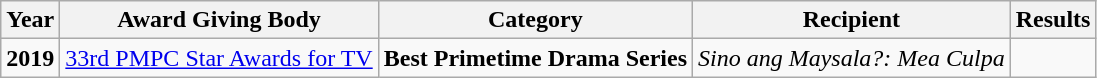<table class="wikitable">
<tr>
<th>Year</th>
<th>Award Giving Body</th>
<th>Category</th>
<th>Recipient</th>
<th>Results</th>
</tr>
<tr>
<td><strong>2019</strong></td>
<td><a href='#'>33rd PMPC Star Awards for TV</a></td>
<td><strong>Best Primetime Drama Series</strong></td>
<td><em>Sino ang Maysala?: Mea Culpa</em></td>
<td></td>
</tr>
</table>
